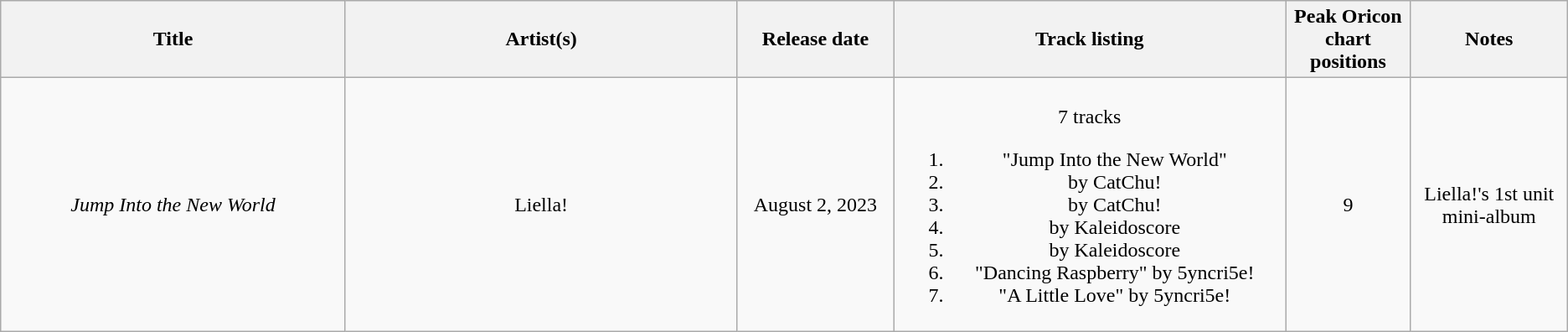<table class="wikitable" style="text-align:center;">
<tr>
<th scope="col" rowspan="1">Title</th>
<th scope="col" rowspan="1" width="25%">Artist(s)</th>
<th scope="col" colspan="1" width="10%">Release date</th>
<th scope="col" colspan="1" width="25%">Track listing</th>
<th scope="col" rowspan="1" width="8%">Peak Oricon<br>chart positions<br></th>
<th scope="col" rowspan="1" width="10%">Notes</th>
</tr>
<tr>
<td><em>Jump Into the New World</em></td>
<td>Liella!</td>
<td>August 2, 2023</td>
<td style="width:17em"><br>7 tracks<ol><li>"Jump Into the New World"</li><li> by CatChu!</li><li> by CatChu!</li><li> by Kaleidoscore</li><li> by Kaleidoscore</li><li>"Dancing Raspberry" by 5yncri5e!</li><li>"A Little Love" by 5yncri5e!</li></ol></td>
<td>9</td>
<td>Liella!'s 1st unit mini-album</td>
</tr>
</table>
